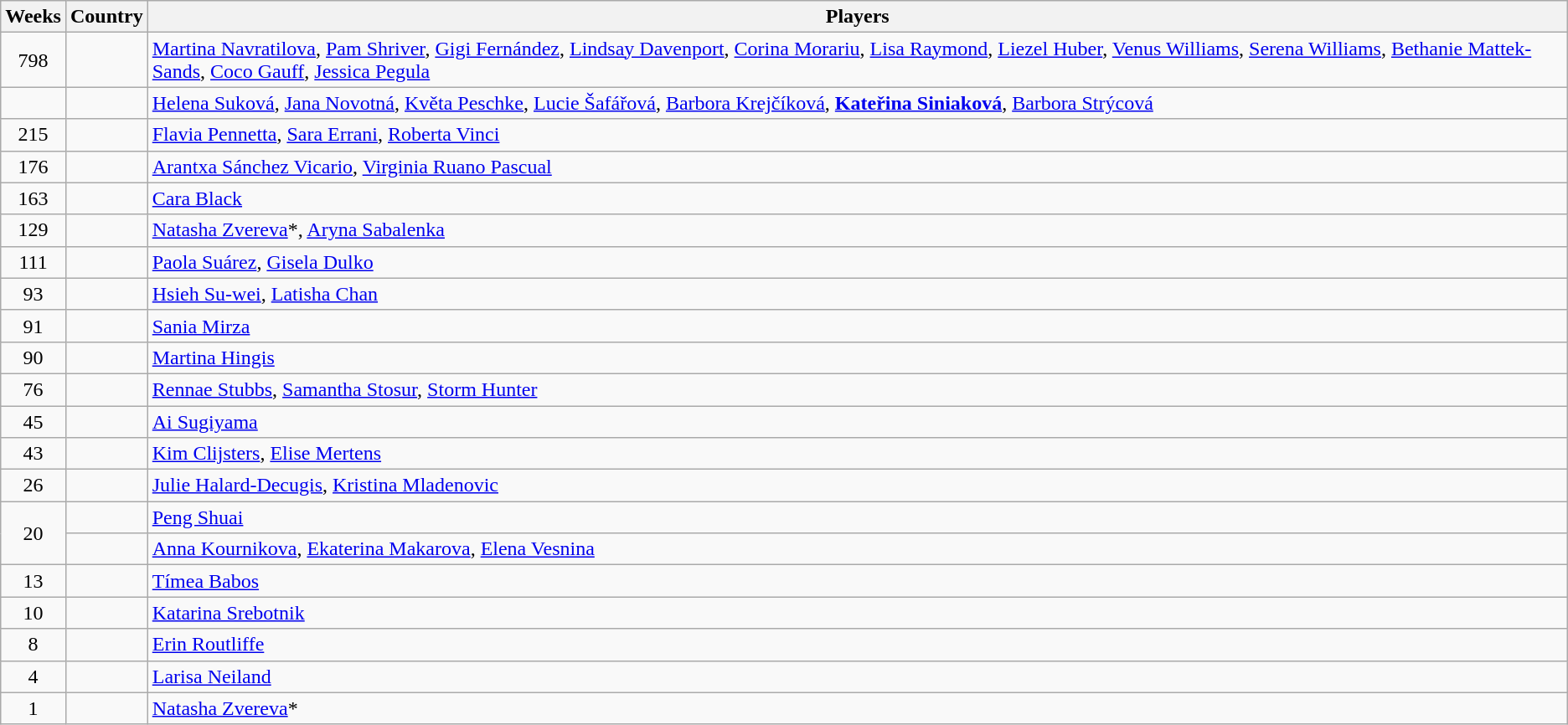<table class="wikitable sortable " style="text-align:center">
<tr>
<th scope="col">Weeks</th>
<th scope="col">Country</th>
<th class="unsortable" scope="col">Players</th>
</tr>
<tr>
<td>798</td>
<td style="text-align:left"></td>
<td style="text-align:left"><a href='#'>Martina Navratilova</a>, <a href='#'>Pam Shriver</a>, <a href='#'>Gigi Fernández</a>, <a href='#'>Lindsay Davenport</a>, <a href='#'>Corina Morariu</a>, <a href='#'>Lisa Raymond</a>, <a href='#'>Liezel Huber</a>, <a href='#'>Venus Williams</a>, <a href='#'>Serena Williams</a>, <a href='#'>Bethanie Mattek-Sands</a>, <a href='#'>Coco Gauff</a>, <a href='#'>Jessica Pegula</a></td>
</tr>
<tr>
<td><strong></strong></td>
<td style="text-align:left"></td>
<td style="text-align:left"><a href='#'>Helena Suková</a>, <a href='#'>Jana Novotná</a>, <a href='#'>Květa Peschke</a>, <a href='#'>Lucie Šafářová</a>, <a href='#'>Barbora Krejčíková</a>, <strong><a href='#'>Kateřina Siniaková</a></strong>, <a href='#'>Barbora Strýcová</a></td>
</tr>
<tr>
<td>215</td>
<td style="text-align:left"></td>
<td style="text-align:left"><a href='#'>Flavia Pennetta</a>, <a href='#'>Sara Errani</a>, <a href='#'>Roberta Vinci</a></td>
</tr>
<tr>
<td>176</td>
<td style="text-align:left"></td>
<td style="text-align:left"><a href='#'>Arantxa Sánchez Vicario</a>, <a href='#'>Virginia Ruano Pascual</a></td>
</tr>
<tr>
<td>163</td>
<td style="text-align:left"></td>
<td style="text-align:left"><a href='#'>Cara Black</a></td>
</tr>
<tr>
<td>129</td>
<td style="text-align:left"></td>
<td style="text-align:left"><a href='#'>Natasha Zvereva</a>*, <a href='#'>Aryna Sabalenka</a></td>
</tr>
<tr>
<td>111</td>
<td style="text-align:left"></td>
<td style="text-align:left"><a href='#'>Paola Suárez</a>, <a href='#'>Gisela Dulko</a></td>
</tr>
<tr>
<td>93</td>
<td style="text-align:left"></td>
<td style="text-align:left"><a href='#'>Hsieh Su-wei</a>, <a href='#'>Latisha Chan</a></td>
</tr>
<tr>
<td>91</td>
<td style="text-align:left"></td>
<td style="text-align:left"><a href='#'>Sania Mirza</a></td>
</tr>
<tr>
<td>90</td>
<td style="text-align:left"></td>
<td style="text-align:left"><a href='#'>Martina Hingis</a></td>
</tr>
<tr>
<td>76</td>
<td style="text-align:left"></td>
<td style="text-align:left"><a href='#'>Rennae Stubbs</a>, <a href='#'>Samantha Stosur</a>, <a href='#'>Storm Hunter</a></td>
</tr>
<tr>
<td>45</td>
<td style="text-align:left"></td>
<td style="text-align:left"><a href='#'>Ai Sugiyama</a></td>
</tr>
<tr>
<td>43</td>
<td style="text-align:left"></td>
<td style="text-align:left"><a href='#'>Kim Clijsters</a>, <a href='#'>Elise Mertens</a></td>
</tr>
<tr>
<td>26</td>
<td style="text-align:left"></td>
<td style="text-align:left"><a href='#'>Julie Halard-Decugis</a>, <a href='#'>Kristina Mladenovic</a></td>
</tr>
<tr>
<td rowspan="2">20</td>
<td style="text-align:left"></td>
<td style="text-align:left"><a href='#'>Peng Shuai</a></td>
</tr>
<tr>
<td style="text-align:left"></td>
<td style="text-align:left"><a href='#'>Anna Kournikova</a>, <a href='#'>Ekaterina Makarova</a>, <a href='#'>Elena Vesnina</a></td>
</tr>
<tr>
<td>13</td>
<td style="text-align:left"></td>
<td style="text-align:left"><a href='#'>Tímea Babos</a></td>
</tr>
<tr>
<td>10</td>
<td style="text-align:left"></td>
<td style="text-align:left"><a href='#'>Katarina Srebotnik</a></td>
</tr>
<tr>
<td>8</td>
<td style="text-align:left"></td>
<td style="text-align:left"><a href='#'>Erin Routliffe</a></td>
</tr>
<tr>
<td>4</td>
<td style="text-align:left"></td>
<td style="text-align:left"><a href='#'>Larisa Neiland</a></td>
</tr>
<tr>
<td>1</td>
<td style="text-align:left"></td>
<td style="text-align:left"><a href='#'>Natasha Zvereva</a>*</td>
</tr>
</table>
